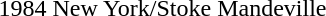<table>
<tr>
<td>1984 New York/Stoke Mandeville <br></td>
<td></td>
<td></td>
<td></td>
</tr>
</table>
